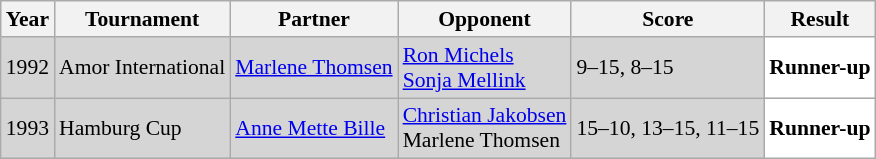<table class="sortable wikitable" style="font-size: 90%;">
<tr>
<th>Year</th>
<th>Tournament</th>
<th>Partner</th>
<th>Opponent</th>
<th>Score</th>
<th>Result</th>
</tr>
<tr style="background:#D5D5D5">
<td align="center">1992</td>
<td align="left">Amor International</td>
<td align="left"> <a href='#'>Marlene Thomsen</a></td>
<td align="left"> <a href='#'>Ron Michels</a> <br>  <a href='#'>Sonja Mellink</a></td>
<td align="left">9–15, 8–15</td>
<td style="text-align:left; background:white"> <strong>Runner-up</strong></td>
</tr>
<tr style="background:#D5D5D5">
<td align="center">1993</td>
<td align="left">Hamburg Cup</td>
<td align="left"> <a href='#'>Anne Mette Bille</a></td>
<td align="left"> <a href='#'>Christian Jakobsen</a> <br>  Marlene Thomsen</td>
<td align="left">15–10, 13–15, 11–15</td>
<td style="text-align:left; background:white"> <strong>Runner-up</strong></td>
</tr>
</table>
